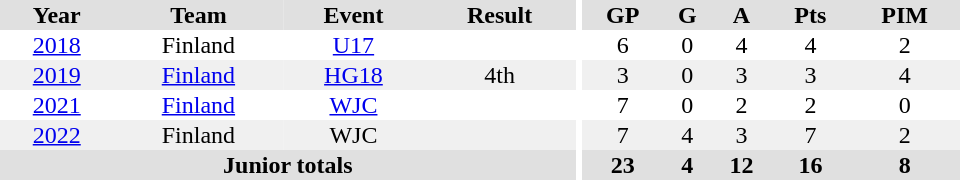<table border="0" cellpadding="1" cellspacing="0" ID="Table3" style="text-align:center; width:40em">
<tr ALIGN="center" bgcolor="#e0e0e0">
<th>Year</th>
<th>Team</th>
<th>Event</th>
<th>Result</th>
<th rowspan="99" bgcolor="#ffffff"></th>
<th>GP</th>
<th>G</th>
<th>A</th>
<th>Pts</th>
<th>PIM</th>
</tr>
<tr style="text-align:center;">
<td><a href='#'>2018</a></td>
<td>Finland</td>
<td><a href='#'>U17</a></td>
<td></td>
<td>6</td>
<td>0</td>
<td>4</td>
<td>4</td>
<td>2</td>
</tr>
<tr style="text-align:center; background:#f0f0f0;">
<td><a href='#'>2019</a></td>
<td><a href='#'>Finland</a></td>
<td><a href='#'>HG18</a></td>
<td>4th</td>
<td>3</td>
<td>0</td>
<td>3</td>
<td>3</td>
<td>4</td>
</tr>
<tr>
<td><a href='#'>2021</a></td>
<td><a href='#'>Finland</a></td>
<td><a href='#'>WJC</a></td>
<td></td>
<td>7</td>
<td>0</td>
<td>2</td>
<td>2</td>
<td>0</td>
</tr>
<tr style="text-align:center; background:#f0f0f0;">
<td><a href='#'>2022</a></td>
<td>Finland</td>
<td>WJC</td>
<td></td>
<td>7</td>
<td>4</td>
<td>3</td>
<td>7</td>
<td>2</td>
</tr>
<tr ALIGN="center" bgcolor="#e0e0e0">
<th colspan=4>Junior totals</th>
<th>23</th>
<th>4</th>
<th>12</th>
<th>16</th>
<th>8</th>
</tr>
</table>
